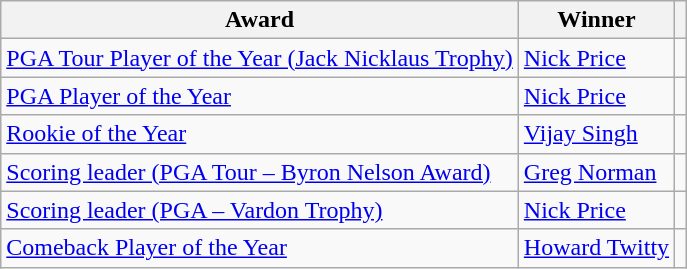<table class="wikitable">
<tr>
<th>Award</th>
<th>Winner</th>
<th></th>
</tr>
<tr>
<td><a href='#'>PGA Tour Player of the Year (Jack Nicklaus Trophy)</a></td>
<td> <a href='#'>Nick Price</a></td>
<td></td>
</tr>
<tr>
<td><a href='#'>PGA Player of the Year</a></td>
<td> <a href='#'>Nick Price</a></td>
<td></td>
</tr>
<tr>
<td><a href='#'>Rookie of the Year</a></td>
<td> <a href='#'>Vijay Singh</a></td>
<td></td>
</tr>
<tr>
<td><a href='#'>Scoring leader (PGA Tour – Byron Nelson Award)</a></td>
<td> <a href='#'>Greg Norman</a></td>
<td></td>
</tr>
<tr>
<td><a href='#'>Scoring leader (PGA – Vardon Trophy)</a></td>
<td> <a href='#'>Nick Price</a></td>
<td></td>
</tr>
<tr>
<td><a href='#'>Comeback Player of the Year</a></td>
<td> <a href='#'>Howard Twitty</a></td>
<td></td>
</tr>
</table>
